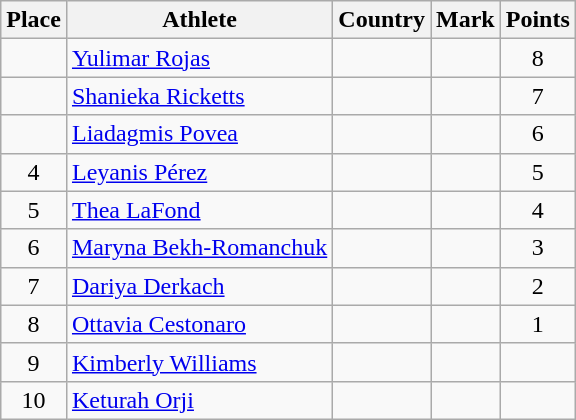<table class="wikitable">
<tr>
<th>Place</th>
<th>Athlete</th>
<th>Country</th>
<th>Mark</th>
<th>Points</th>
</tr>
<tr>
<td align=center></td>
<td><a href='#'>Yulimar Rojas</a></td>
<td></td>
<td> </td>
<td align=center>8</td>
</tr>
<tr>
<td align=center></td>
<td><a href='#'>Shanieka Ricketts</a></td>
<td></td>
<td> </td>
<td align=center>7</td>
</tr>
<tr>
<td align=center></td>
<td><a href='#'>Liadagmis Povea</a></td>
<td></td>
<td> </td>
<td align=center>6</td>
</tr>
<tr>
<td align=center>4</td>
<td><a href='#'>Leyanis Pérez</a></td>
<td></td>
<td> </td>
<td align=center>5</td>
</tr>
<tr>
<td align=center>5</td>
<td><a href='#'>Thea LaFond</a></td>
<td></td>
<td> </td>
<td align=center>4</td>
</tr>
<tr>
<td align=center>6</td>
<td><a href='#'>Maryna Bekh-Romanchuk</a></td>
<td></td>
<td> </td>
<td align=center>3</td>
</tr>
<tr>
<td align=center>7</td>
<td><a href='#'>Dariya Derkach</a></td>
<td></td>
<td> </td>
<td align=center>2</td>
</tr>
<tr>
<td align=center>8</td>
<td><a href='#'>Ottavia Cestonaro</a></td>
<td></td>
<td> </td>
<td align=center>1</td>
</tr>
<tr>
<td align=center>9</td>
<td><a href='#'>Kimberly Williams</a></td>
<td></td>
<td> </td>
<td align=center></td>
</tr>
<tr>
<td align=center>10</td>
<td><a href='#'>Keturah Orji</a></td>
<td></td>
<td> </td>
<td align=center></td>
</tr>
</table>
